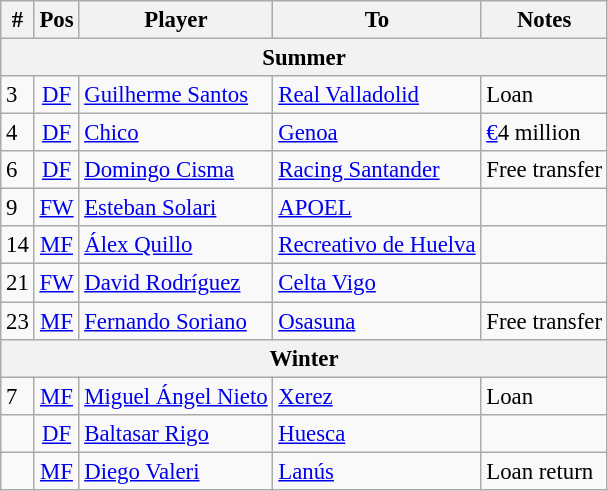<table class="wikitable" style="font-size:95%; text-align:left;">
<tr>
<th>#</th>
<th>Pos</th>
<th>Player</th>
<th>To</th>
<th>Notes</th>
</tr>
<tr>
<th colspan="5">Summer</th>
</tr>
<tr>
<td>3</td>
<td align="center"><a href='#'>DF</a></td>
<td> <a href='#'>Guilherme Santos</a></td>
<td> <a href='#'>Real Valladolid</a></td>
<td>Loan</td>
</tr>
<tr>
<td>4</td>
<td align="center"><a href='#'>DF</a></td>
<td> <a href='#'>Chico</a></td>
<td> <a href='#'>Genoa</a></td>
<td><a href='#'>€</a>4 million</td>
</tr>
<tr>
<td>6</td>
<td align="center"><a href='#'>DF</a></td>
<td> <a href='#'>Domingo Cisma</a></td>
<td> <a href='#'>Racing Santander</a></td>
<td>Free transfer</td>
</tr>
<tr>
<td>9</td>
<td align="center"><a href='#'>FW</a></td>
<td> <a href='#'>Esteban Solari</a></td>
<td> <a href='#'>APOEL</a></td>
<td></td>
</tr>
<tr>
<td>14</td>
<td align="center"><a href='#'>MF</a></td>
<td> <a href='#'>Álex Quillo</a></td>
<td> <a href='#'>Recreativo de Huelva</a></td>
<td></td>
</tr>
<tr>
<td>21</td>
<td align="center"><a href='#'>FW</a></td>
<td> <a href='#'>David Rodríguez</a></td>
<td> <a href='#'>Celta Vigo</a></td>
<td></td>
</tr>
<tr>
<td>23</td>
<td align="center"><a href='#'>MF</a></td>
<td> <a href='#'>Fernando Soriano</a></td>
<td> <a href='#'>Osasuna</a></td>
<td>Free transfer</td>
</tr>
<tr>
<th colspan="5">Winter</th>
</tr>
<tr>
<td>7</td>
<td align="center"><a href='#'>MF</a></td>
<td> <a href='#'>Miguel Ángel Nieto</a></td>
<td> <a href='#'>Xerez</a></td>
<td>Loan</td>
</tr>
<tr>
<td></td>
<td align="center"><a href='#'>DF</a></td>
<td> <a href='#'>Baltasar Rigo</a></td>
<td> <a href='#'>Huesca</a></td>
<td></td>
</tr>
<tr>
<td></td>
<td align="center"><a href='#'>MF</a></td>
<td> <a href='#'>Diego Valeri</a></td>
<td> <a href='#'>Lanús</a></td>
<td>Loan return</td>
</tr>
</table>
